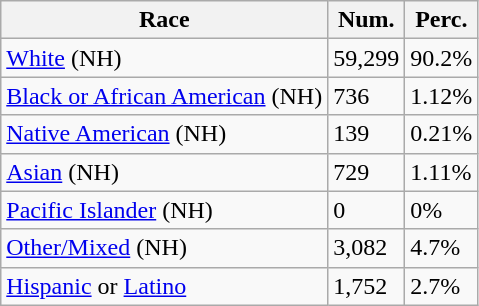<table class="wikitable">
<tr>
<th>Race</th>
<th>Num.</th>
<th>Perc.</th>
</tr>
<tr>
<td><a href='#'>White</a> (NH)</td>
<td>59,299</td>
<td>90.2%</td>
</tr>
<tr>
<td><a href='#'>Black or African American</a> (NH)</td>
<td>736</td>
<td>1.12%</td>
</tr>
<tr>
<td><a href='#'>Native American</a> (NH)</td>
<td>139</td>
<td>0.21%</td>
</tr>
<tr>
<td><a href='#'>Asian</a> (NH)</td>
<td>729</td>
<td>1.11%</td>
</tr>
<tr>
<td><a href='#'>Pacific Islander</a> (NH)</td>
<td>0</td>
<td>0%</td>
</tr>
<tr>
<td><a href='#'>Other/Mixed</a> (NH)</td>
<td>3,082</td>
<td>4.7%</td>
</tr>
<tr>
<td><a href='#'>Hispanic</a> or <a href='#'>Latino</a></td>
<td>1,752</td>
<td>2.7%</td>
</tr>
</table>
